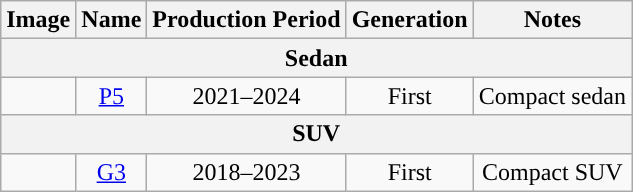<table class="wikitable" style="text-align: center;">
<tr>
<th>Image</th>
<th>Name</th>
<th>Production Period</th>
<th>Generation</th>
<th>Notes</th>
</tr>
<tr>
<th colspan="5">Sedan</th>
</tr>
<tr>
<td></td>
<td><a href='#'>P5</a></td>
<td>2021–2024</td>
<td>First</td>
<td>Compact sedan</td>
</tr>
<tr>
<th colspan="5">SUV</th>
</tr>
<tr>
<td></td>
<td><a href='#'>G3</a></td>
<td>2018–2023</td>
<td>First</td>
<td>Compact SUV</td>
</tr>
</table>
